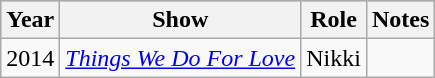<table class="wikitable">
<tr style="background:#b0c4de; text-align:center;">
<th>Year</th>
<th>Show</th>
<th>Role</th>
<th>Notes</th>
</tr>
<tr>
<td>2014</td>
<td><em><a href='#'>Things We Do For Love</a></em></td>
<td>Nikki</td>
<td></td>
</tr>
</table>
